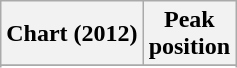<table class="wikitable sortable plainrowheaders">
<tr>
<th scope="col">Chart (2012)</th>
<th scope="col">Peak<br>position</th>
</tr>
<tr>
</tr>
<tr>
</tr>
<tr>
</tr>
<tr>
</tr>
<tr>
</tr>
</table>
